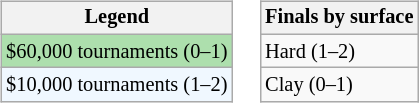<table>
<tr valign=top>
<td><br><table class="wikitable" style="font-size:85%;">
<tr>
<th>Legend</th>
</tr>
<tr style="background:#addfad;">
<td>$60,000 tournaments (0–1)</td>
</tr>
<tr style="background:#f0f8ff;">
<td>$10,000 tournaments (1–2)</td>
</tr>
</table>
</td>
<td><br><table class="wikitable" style="font-size:85%;">
<tr>
<th>Finals by surface</th>
</tr>
<tr>
<td>Hard (1–2)</td>
</tr>
<tr>
<td>Clay (0–1)</td>
</tr>
</table>
</td>
</tr>
</table>
